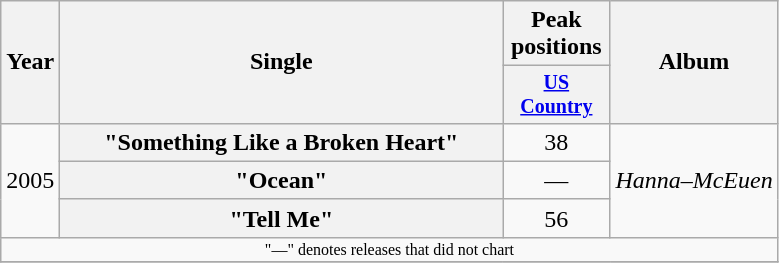<table class="wikitable plainrowheaders" style="text-align:center;">
<tr>
<th rowspan="2">Year</th>
<th rowspan="2" style="width:18em;">Single</th>
<th colspan="1">Peak positions</th>
<th rowspan="2">Album</th>
</tr>
<tr style="font-size:smaller;">
<th width="65"><a href='#'>US Country</a></th>
</tr>
<tr>
<td rowspan="3">2005</td>
<th scope="row">"Something Like a Broken Heart"</th>
<td>38</td>
<td align="left" rowspan="3"><em>Hanna–McEuen</em></td>
</tr>
<tr>
<th scope="row">"Ocean"</th>
<td>—</td>
</tr>
<tr>
<th scope="row">"Tell Me"</th>
<td>56</td>
</tr>
<tr>
<td colspan="4" style="font-size:8pt">"—" denotes releases that did not chart</td>
</tr>
<tr>
</tr>
</table>
